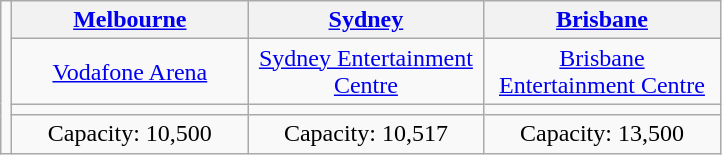<table class=wikitable align="center" style="text-align:center;">
<tr>
<td rowspan=4></td>
<th width=150px><a href='#'>Melbourne</a></th>
<th width=150px><a href='#'>Sydney</a></th>
<th width=150px><a href='#'>Brisbane</a></th>
</tr>
<tr>
<td><a href='#'>Vodafone Arena</a></td>
<td><a href='#'>Sydney Entertainment Centre</a></td>
<td><a href='#'>Brisbane Entertainment Centre</a></td>
</tr>
<tr>
<td></td>
<td></td>
<td></td>
</tr>
<tr>
<td>Capacity: 10,500</td>
<td>Capacity: 10,517</td>
<td>Capacity: 13,500</td>
</tr>
</table>
